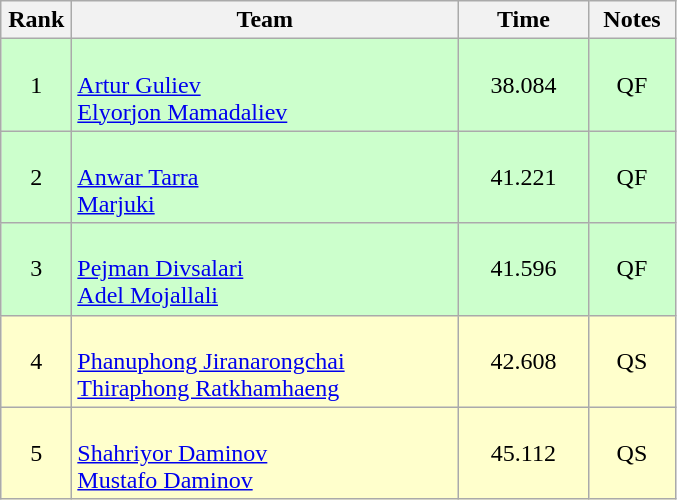<table class=wikitable style="text-align:center">
<tr>
<th width=40>Rank</th>
<th width=250>Team</th>
<th width=80>Time</th>
<th width=50>Notes</th>
</tr>
<tr bgcolor="ccffcc">
<td>1</td>
<td align=left><br><a href='#'>Artur Guliev</a><br><a href='#'>Elyorjon Mamadaliev</a></td>
<td>38.084</td>
<td>QF</td>
</tr>
<tr bgcolor="ccffcc">
<td>2</td>
<td align=left><br><a href='#'>Anwar Tarra</a><br><a href='#'>Marjuki</a></td>
<td>41.221</td>
<td>QF</td>
</tr>
<tr bgcolor="ccffcc">
<td>3</td>
<td align=left><br><a href='#'>Pejman Divsalari</a><br><a href='#'>Adel Mojallali</a></td>
<td>41.596</td>
<td>QF</td>
</tr>
<tr bgcolor="#ffffcc">
<td>4</td>
<td align=left><br><a href='#'>Phanuphong Jiranarongchai</a><br><a href='#'>Thiraphong Ratkhamhaeng</a></td>
<td>42.608</td>
<td>QS</td>
</tr>
<tr bgcolor="#ffffcc">
<td>5</td>
<td align=left><br><a href='#'>Shahriyor Daminov</a><br><a href='#'>Mustafo Daminov</a></td>
<td>45.112</td>
<td>QS</td>
</tr>
</table>
